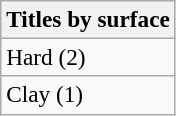<table class=wikitable style=font-size:97%>
<tr>
<th>Titles by surface</th>
</tr>
<tr>
<td>Hard (2)</td>
</tr>
<tr>
<td>Clay (1)</td>
</tr>
</table>
